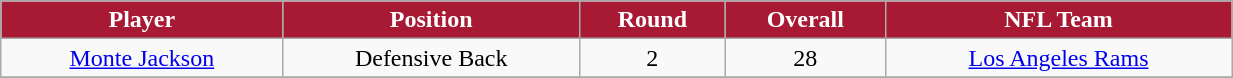<table class="wikitable" width="65%">
<tr>
<th style="background:#A81933;color:#FFFFFF;">Player</th>
<th style="background:#A81933;color:#FFFFFF;">Position</th>
<th style="background:#A81933;color:#FFFFFF;">Round</th>
<th style="background:#A81933;color:#FFFFFF;">Overall</th>
<th style="background:#A81933;color:#FFFFFF;">NFL Team</th>
</tr>
<tr align="center" bgcolor="">
<td><a href='#'>Monte Jackson</a></td>
<td>Defensive Back</td>
<td>2</td>
<td>28</td>
<td><a href='#'>Los Angeles Rams</a></td>
</tr>
<tr align="center" bgcolor="">
</tr>
</table>
